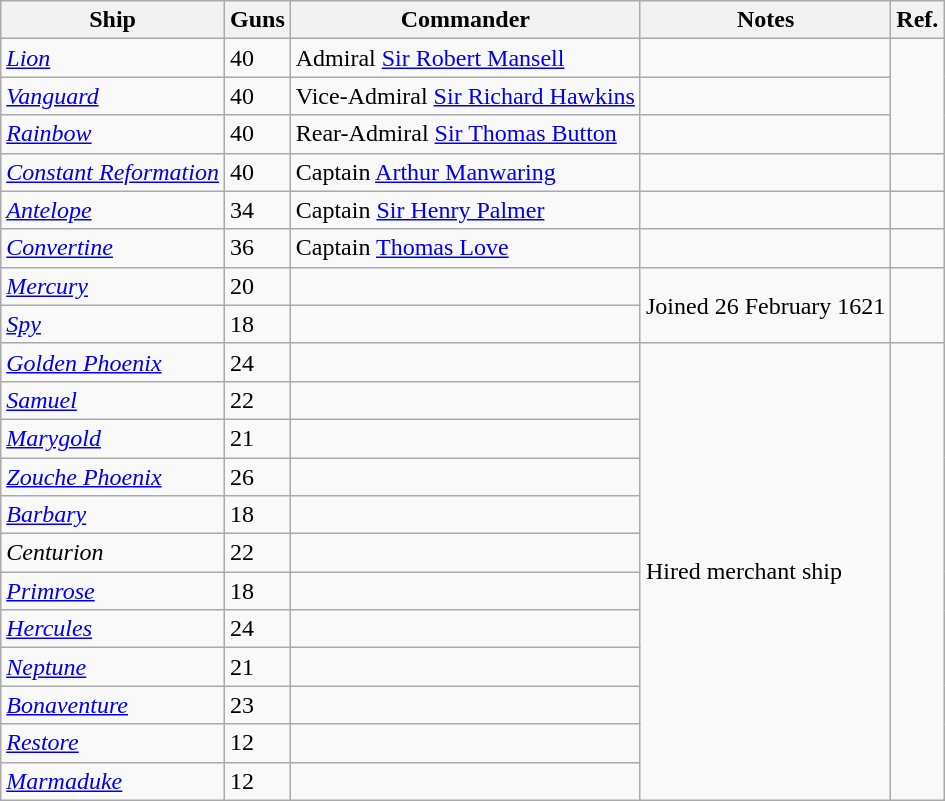<table class="wikitable"width=>
<tr>
<th style=>Ship</th>
<th style=>Guns</th>
<th style=>Commander</th>
<th style=>Notes</th>
<th style=>Ref.</th>
</tr>
<tr>
<td><a href='#'><em>Lion</em></a></td>
<td>40</td>
<td>Admiral <a href='#'>Sir Robert Mansell</a></td>
<td></td>
<td rowspan=3></td>
</tr>
<tr>
<td><a href='#'><em>Vanguard</em></a></td>
<td>40</td>
<td>Vice-Admiral <a href='#'>Sir Richard Hawkins</a></td>
<td></td>
</tr>
<tr>
<td><a href='#'><em>Rainbow</em></a></td>
<td>40</td>
<td>Rear-Admiral <a href='#'>Sir Thomas Button</a></td>
<td></td>
</tr>
<tr>
<td><a href='#'><em>Constant Reformation</em></a></td>
<td>40</td>
<td>Captain <a href='#'>Arthur Manwaring</a></td>
<td></td>
<td></td>
</tr>
<tr>
<td><a href='#'><em>Antelope</em></a></td>
<td>34</td>
<td>Captain <a href='#'>Sir Henry Palmer</a></td>
<td></td>
<td></td>
</tr>
<tr>
<td><a href='#'><em>Convertine</em></a></td>
<td>36</td>
<td>Captain <a href='#'>Thomas Love</a></td>
<td></td>
<td></td>
</tr>
<tr>
<td><a href='#'><em>Mercury</em></a></td>
<td>20</td>
<td></td>
<td rowspan=2>Joined 26 February 1621</td>
<td rowspan=2></td>
</tr>
<tr>
<td><a href='#'><em>Spy</em></a></td>
<td>18</td>
<td></td>
</tr>
<tr>
<td><a href='#'><em>Golden Phoenix</em></a></td>
<td>24</td>
<td></td>
<td rowspan=12>Hired merchant ship</td>
<td rowspan=12></td>
</tr>
<tr>
<td><a href='#'><em>Samuel</em></a></td>
<td>22</td>
<td></td>
</tr>
<tr>
<td><a href='#'><em>Marygold</em></a></td>
<td>21</td>
<td></td>
</tr>
<tr>
<td><a href='#'><em>Zouche Phoenix</em></a></td>
<td>26</td>
<td></td>
</tr>
<tr>
<td><a href='#'><em>Barbary</em></a></td>
<td>18</td>
<td></td>
</tr>
<tr>
<td><em>Centurion</em></td>
<td>22</td>
<td></td>
</tr>
<tr>
<td><a href='#'><em>Primrose</em></a></td>
<td>18</td>
<td></td>
</tr>
<tr>
<td><a href='#'><em>Hercules</em></a></td>
<td>24</td>
<td></td>
</tr>
<tr>
<td><a href='#'><em>Neptune</em></a></td>
<td>21</td>
<td></td>
</tr>
<tr>
<td><a href='#'><em>Bonaventure</em></a></td>
<td>23</td>
</tr>
<tr>
<td><a href='#'><em>Restore</em></a></td>
<td>12</td>
<td></td>
</tr>
<tr>
<td><a href='#'><em>Marmaduke</em></a></td>
<td>12</td>
<td></td>
</tr>
</table>
